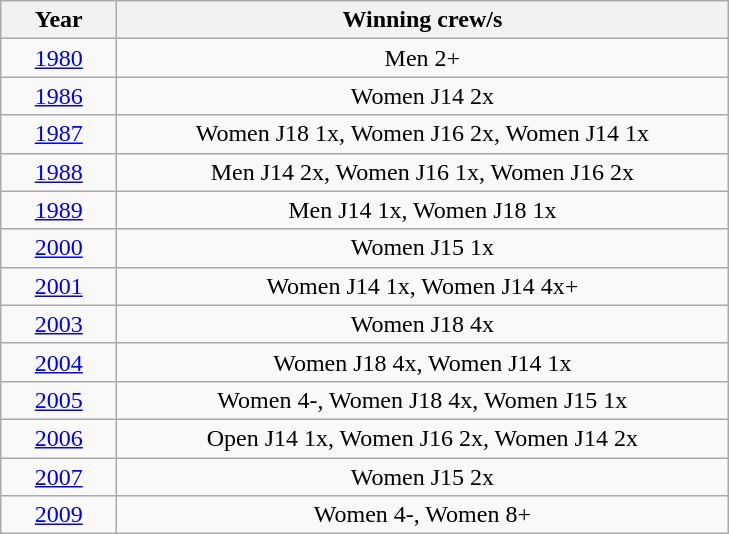<table class="wikitable" style="text-align:center">
<tr>
<th width=70>Year</th>
<th width=400>Winning crew/s</th>
</tr>
<tr>
<td><a href='#'>1980</a></td>
<td>Men 2+</td>
</tr>
<tr>
<td><a href='#'>1986</a></td>
<td>Women J14 2x</td>
</tr>
<tr>
<td><a href='#'>1987</a></td>
<td>Women J18 1x, Women J16 2x, Women J14 1x</td>
</tr>
<tr>
<td><a href='#'>1988</a></td>
<td>Men J14 2x, Women J16 1x, Women J16 2x</td>
</tr>
<tr>
<td><a href='#'>1989</a></td>
<td>Men J14 1x, Women J18 1x</td>
</tr>
<tr>
<td><a href='#'>2000</a></td>
<td>Women J15 1x</td>
</tr>
<tr>
<td><a href='#'>2001</a></td>
<td>Women J14 1x, Women J14 4x+</td>
</tr>
<tr>
<td><a href='#'>2003</a></td>
<td>Women J18 4x</td>
</tr>
<tr>
<td><a href='#'>2004</a></td>
<td>Women J18 4x, Women J14 1x</td>
</tr>
<tr>
<td><a href='#'>2005</a></td>
<td>Women 4-, Women J18 4x, Women J15 1x</td>
</tr>
<tr>
<td><a href='#'>2006</a></td>
<td>Open J14 1x, Women J16 2x, Women J14 2x</td>
</tr>
<tr>
<td><a href='#'>2007</a></td>
<td>Women J15 2x</td>
</tr>
<tr>
<td><a href='#'>2009</a></td>
<td>Women 4-, Women 8+</td>
</tr>
</table>
